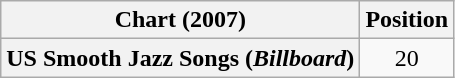<table class="wikitable plainrowheaders" style="text-align:center">
<tr>
<th scope="col">Chart (2007)</th>
<th scope="col">Position</th>
</tr>
<tr>
<th scope="row">US Smooth Jazz Songs (<em>Billboard</em>)</th>
<td>20</td>
</tr>
</table>
